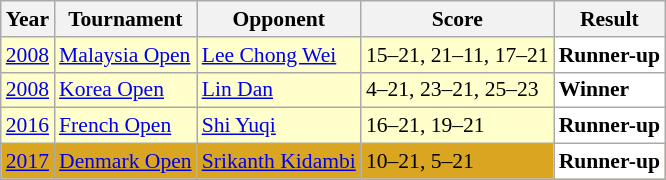<table class="sortable wikitable" style="font-size: 90%">
<tr>
<th>Year</th>
<th>Tournament</th>
<th>Opponent</th>
<th>Score</th>
<th>Result</th>
</tr>
<tr style="background:#FFFFCC">
<td align="center"><a href='#'>2008</a></td>
<td align="left"><a href='#'>Malaysia Open</a></td>
<td align="left"> <a href='#'>Lee Chong Wei</a></td>
<td align="left">15–21, 21–11, 17–21</td>
<td style="text-align:left; background:white"> <strong>Runner-up</strong></td>
</tr>
<tr style="background:#FFFFCC">
<td align="center"><a href='#'>2008</a></td>
<td align="left"><a href='#'>Korea Open</a></td>
<td align="left"> <a href='#'>Lin Dan</a></td>
<td align="left">4–21, 23–21, 25–23</td>
<td style="text-align:left; background:white"> <strong>Winner</strong></td>
</tr>
<tr style="background:#FFFFCC">
<td align="center"><a href='#'>2016</a></td>
<td align="left"><a href='#'>French Open</a></td>
<td align="left"> <a href='#'>Shi Yuqi</a></td>
<td align="left">16–21, 19–21</td>
<td style="text-align:left; background:white"> <strong>Runner-up</strong></td>
</tr>
<tr style="background:#DAA520">
<td align="center"><a href='#'>2017</a></td>
<td align="left"><a href='#'>Denmark Open</a></td>
<td align="left"> <a href='#'>Srikanth Kidambi</a></td>
<td align="left">10–21, 5–21</td>
<td style="text-align:left; background:white"> <strong>Runner-up</strong></td>
</tr>
</table>
